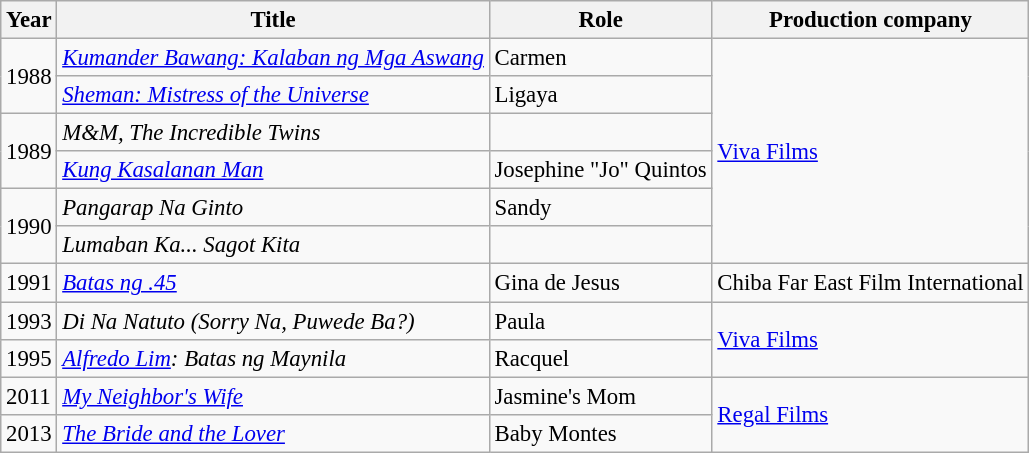<table class="wikitable" style="font-size: 95%;">
<tr>
<th>Year</th>
<th>Title</th>
<th>Role</th>
<th>Production company</th>
</tr>
<tr>
<td rowspan="2">1988</td>
<td><em><a href='#'>Kumander Bawang: Kalaban ng Mga Aswang</a></em></td>
<td>Carmen</td>
<td rowspan="6"><a href='#'>Viva Films</a></td>
</tr>
<tr>
<td><em><a href='#'>Sheman: Mistress of the Universe</a></em></td>
<td>Ligaya</td>
</tr>
<tr>
<td rowspan="2">1989</td>
<td><em>M&M, The Incredible Twins</em></td>
<td></td>
</tr>
<tr>
<td><em><a href='#'>Kung Kasalanan Man</a></em></td>
<td>Josephine "Jo" Quintos</td>
</tr>
<tr>
<td rowspan="2">1990</td>
<td><em>Pangarap Na Ginto</em></td>
<td>Sandy</td>
</tr>
<tr>
<td><em>Lumaban Ka... Sagot Kita</em></td>
<td></td>
</tr>
<tr>
<td>1991</td>
<td><em><a href='#'>Batas ng .45</a></em></td>
<td>Gina de Jesus</td>
<td>Chiba Far East Film International</td>
</tr>
<tr>
<td>1993</td>
<td><em>Di Na Natuto (Sorry Na, Puwede Ba?)</em></td>
<td>Paula</td>
<td rowspan="2"><a href='#'>Viva Films</a></td>
</tr>
<tr>
<td>1995</td>
<td><em><a href='#'>Alfredo Lim</a>: Batas ng Maynila</em></td>
<td>Racquel</td>
</tr>
<tr>
<td>2011</td>
<td><em><a href='#'>My Neighbor's Wife</a></em></td>
<td>Jasmine's Mom</td>
<td rowspan="2"><a href='#'>Regal Films</a></td>
</tr>
<tr>
<td>2013</td>
<td><em><a href='#'>The Bride and the Lover</a></em></td>
<td>Baby Montes</td>
</tr>
</table>
